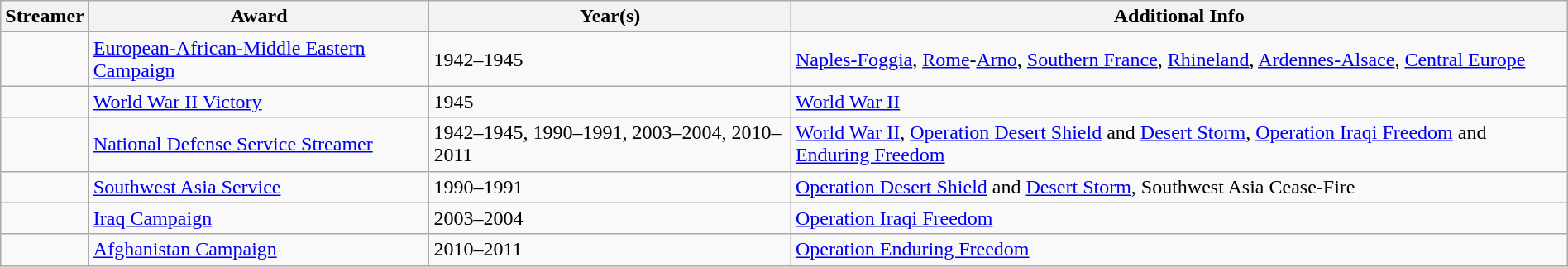<table class="wikitable" style="margin:1em auto;">
<tr>
<th>Streamer</th>
<th>Award</th>
<th>Year(s)</th>
<th>Additional Info</th>
</tr>
<tr>
<td></td>
<td><a href='#'>European-African-Middle Eastern Campaign</a></td>
<td>1942–1945</td>
<td><a href='#'>Naples-Foggia</a>, <a href='#'>Rome</a>-<a href='#'>Arno</a>, <a href='#'>Southern France</a>, <a href='#'>Rhineland</a>, <a href='#'>Ardennes-Alsace</a>, <a href='#'>Central Europe</a></td>
</tr>
<tr>
<td></td>
<td><a href='#'>World War II Victory</a></td>
<td>1945</td>
<td><a href='#'>World War II</a></td>
</tr>
<tr>
<td></td>
<td><a href='#'>National Defense Service Streamer</a></td>
<td>1942–1945, 1990–1991, 2003–2004, 2010–2011</td>
<td><a href='#'>World War II</a>, <a href='#'>Operation Desert Shield</a> and <a href='#'>Desert Storm</a>, <a href='#'>Operation Iraqi Freedom</a> and <a href='#'>Enduring Freedom</a></td>
</tr>
<tr>
<td></td>
<td><a href='#'>Southwest Asia Service</a></td>
<td>1990–1991</td>
<td><a href='#'>Operation Desert Shield</a> and <a href='#'>Desert Storm</a>, Southwest Asia Cease-Fire</td>
</tr>
<tr>
<td></td>
<td><a href='#'>Iraq Campaign</a></td>
<td>2003–2004</td>
<td><a href='#'>Operation Iraqi Freedom</a></td>
</tr>
<tr>
<td></td>
<td><a href='#'>Afghanistan Campaign</a></td>
<td>2010–2011</td>
<td><a href='#'>Operation Enduring Freedom</a></td>
</tr>
</table>
